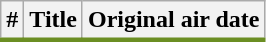<table class="wikitable plainrowheaders" style="background: White;">
<tr style="border-bottom: 3px solid #6B8E23;">
<th>#</th>
<th>Title</th>
<th>Original air date<br>





















</th>
</tr>
</table>
